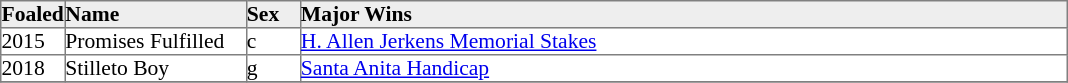<table border="1" cellpadding="0" style="border-collapse: collapse; font-size:90%">
<tr bgcolor="#eeeeee">
<td width="35px"><strong>Foaled</strong></td>
<td width="120px"><strong>Name</strong></td>
<td width="35px"><strong>Sex</strong></td>
<td width="510px"><strong>Major Wins</strong></td>
</tr>
<tr>
<td>2015</td>
<td>Promises Fulfilled</td>
<td>c</td>
<td><a href='#'>H. Allen Jerkens Memorial Stakes</a></td>
</tr>
<tr>
<td>2018</td>
<td>Stilleto Boy</td>
<td>g</td>
<td><a href='#'>Santa Anita Handicap</a></td>
</tr>
<tr>
</tr>
</table>
